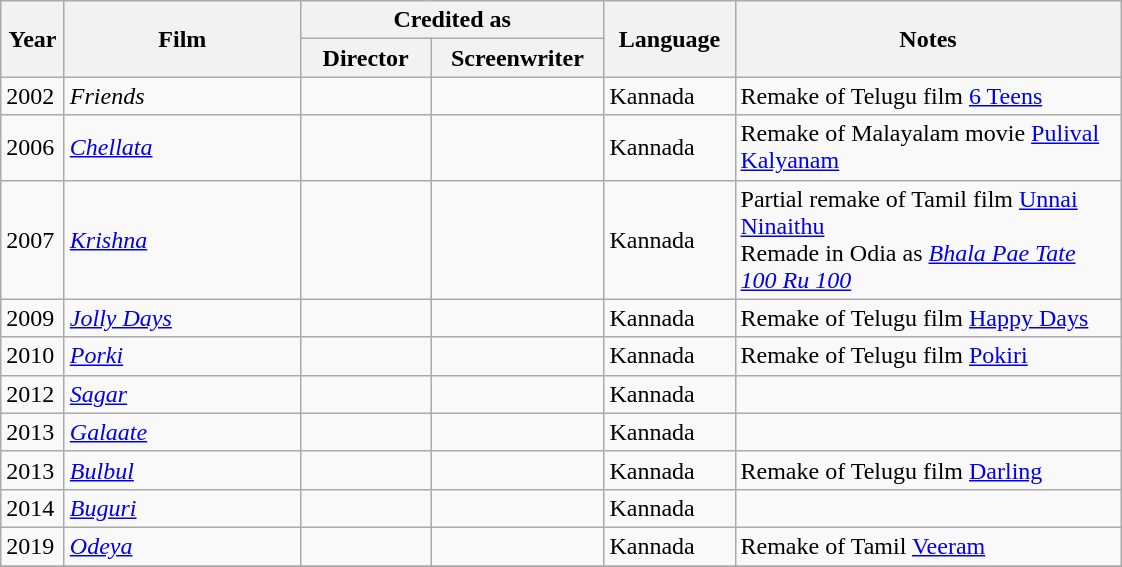<table class="wikitable sortable">
<tr>
<th rowspan="2" style="width:35px;">Year</th>
<th rowspan="2" style="width:150px;">Film</th>
<th colspan="2" style="width:195px;">Credited as</th>
<th rowspan="2" style="text-align:center; width:80px;">Language</th>
<th rowspan="2"  style="text-align:center; width:250px;" class="unsortable">Notes</th>
</tr>
<tr>
<th style="width:65px;">Director</th>
<th width=65>Screenwriter</th>
</tr>
<tr>
<td>2002</td>
<td><em>Friends</em></td>
<td style="text-align:center;"></td>
<td style="text-align:center;"></td>
<td>Kannada</td>
<td>Remake of Telugu film <a href='#'>6 Teens</a></td>
</tr>
<tr>
<td>2006</td>
<td><em><a href='#'>Chellata</a></em></td>
<td style="text-align:center;"></td>
<td style="text-align:center;"></td>
<td>Kannada</td>
<td>Remake of Malayalam movie <a href='#'>Pulival Kalyanam</a></td>
</tr>
<tr>
<td>2007</td>
<td><em><a href='#'>Krishna</a></em></td>
<td style="text-align:center;"></td>
<td style="text-align:center;"></td>
<td>Kannada</td>
<td>Partial remake of Tamil film <a href='#'>Unnai Ninaithu</a><br> Remade in Odia as <em><a href='#'>Bhala Pae Tate 100 Ru 100</a></em></td>
</tr>
<tr>
<td>2009</td>
<td><em><a href='#'>Jolly Days</a></em></td>
<td style="text-align:center;"></td>
<td style="text-align:center;"></td>
<td>Kannada</td>
<td>Remake of Telugu film <a href='#'>Happy Days</a></td>
</tr>
<tr>
<td>2010</td>
<td><em><a href='#'>Porki</a></em></td>
<td style="text-align:center;"></td>
<td style="text-align:center;"></td>
<td>Kannada</td>
<td>Remake of Telugu film <a href='#'>Pokiri</a></td>
</tr>
<tr>
<td>2012</td>
<td><em><a href='#'>Sagar</a></em></td>
<td style="text-align:center;"></td>
<td style="text-align:center;"></td>
<td>Kannada</td>
<td></td>
</tr>
<tr>
<td>2013</td>
<td><em><a href='#'>Galaate</a></em></td>
<td style="text-align:center;"></td>
<td style="text-align:center;"></td>
<td>Kannada</td>
<td></td>
</tr>
<tr>
<td>2013</td>
<td><em><a href='#'>Bulbul</a></em></td>
<td style="text-align:center;"></td>
<td style="text-align:center;"></td>
<td>Kannada</td>
<td>Remake of Telugu film <a href='#'>Darling</a></td>
</tr>
<tr>
<td>2014</td>
<td><em><a href='#'>Buguri</a></em></td>
<td style="text-align:center;"></td>
<td style="text-align:center;"></td>
<td>Kannada</td>
<td></td>
</tr>
<tr>
<td>2019</td>
<td><em><a href='#'>Odeya</a></em></td>
<td style="text-align:center;"></td>
<td style="text-align:center;"></td>
<td>Kannada</td>
<td>Remake of Tamil <a href='#'>Veeram</a></td>
</tr>
<tr>
</tr>
</table>
